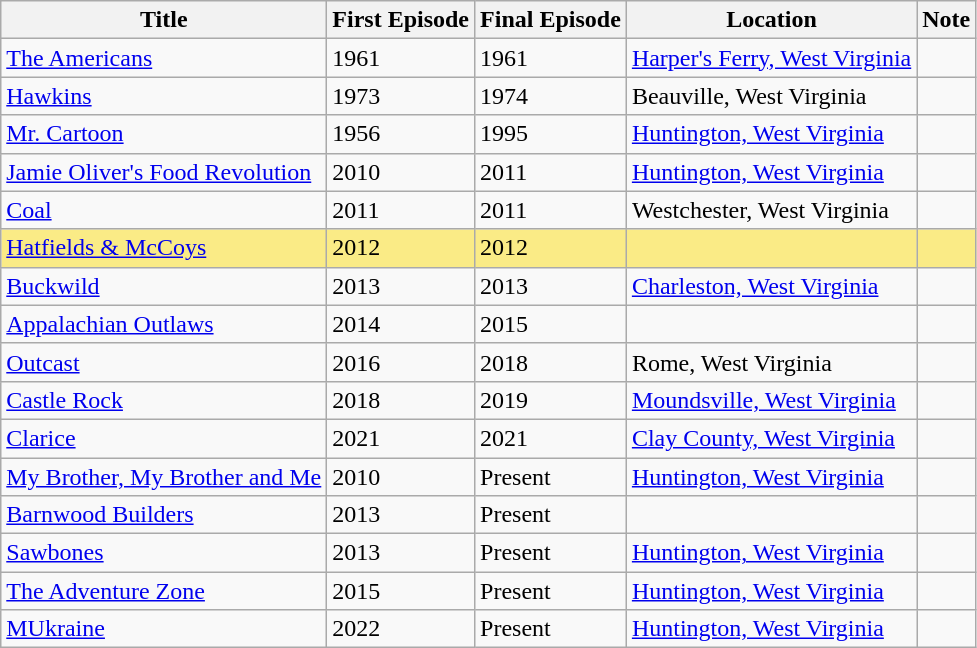<table class="wikitable sortable">
<tr>
<th>Title</th>
<th>First Episode</th>
<th>Final Episode</th>
<th>Location</th>
<th>Note</th>
</tr>
<tr>
<td><a href='#'>The Americans</a></td>
<td>1961</td>
<td>1961</td>
<td><a href='#'>Harper's Ferry, West Virginia</a></td>
<td></td>
</tr>
<tr>
<td><a href='#'>Hawkins</a></td>
<td>1973</td>
<td>1974</td>
<td>Beauville, West Virginia</td>
<td></td>
</tr>
<tr>
<td><a href='#'>Mr. Cartoon</a></td>
<td>1956</td>
<td>1995</td>
<td><a href='#'>Huntington, West Virginia</a></td>
<td></td>
</tr>
<tr>
<td><a href='#'>Jamie Oliver's Food Revolution</a></td>
<td>2010</td>
<td>2011</td>
<td><a href='#'>Huntington, West Virginia</a></td>
<td></td>
</tr>
<tr>
<td><a href='#'>Coal</a></td>
<td>2011</td>
<td>2011</td>
<td>Westchester, West Virginia</td>
<td></td>
</tr>
<tr style="background:#FAEB86;">
<td><a href='#'>Hatfields & McCoys</a></td>
<td>2012</td>
<td>2012</td>
<td></td>
<td></td>
</tr>
<tr>
<td><a href='#'>Buckwild</a></td>
<td>2013</td>
<td>2013</td>
<td><a href='#'>Charleston, West Virginia</a></td>
<td></td>
</tr>
<tr>
<td><a href='#'>Appalachian Outlaws</a></td>
<td>2014</td>
<td>2015</td>
<td></td>
<td></td>
</tr>
<tr>
<td><a href='#'>Outcast</a></td>
<td>2016</td>
<td>2018</td>
<td>Rome, West Virginia</td>
<td></td>
</tr>
<tr>
<td><a href='#'>Castle Rock</a></td>
<td>2018</td>
<td>2019</td>
<td><a href='#'>Moundsville, West Virginia</a></td>
<td></td>
</tr>
<tr>
<td><a href='#'>Clarice</a></td>
<td>2021</td>
<td>2021</td>
<td><a href='#'>Clay County, West Virginia</a></td>
<td></td>
</tr>
<tr>
<td><a href='#'>My Brother, My Brother and Me</a></td>
<td>2010</td>
<td>Present</td>
<td><a href='#'>Huntington, West Virginia</a></td>
<td></td>
</tr>
<tr>
<td><a href='#'>Barnwood Builders</a></td>
<td>2013</td>
<td>Present</td>
<td></td>
<td></td>
</tr>
<tr>
<td><a href='#'>Sawbones</a></td>
<td>2013</td>
<td>Present</td>
<td><a href='#'>Huntington, West Virginia</a></td>
<td></td>
</tr>
<tr>
<td><a href='#'>The Adventure Zone</a></td>
<td>2015</td>
<td>Present</td>
<td><a href='#'>Huntington, West Virginia</a></td>
<td></td>
</tr>
<tr>
<td><a href='#'>MUkraine</a></td>
<td>2022</td>
<td>Present</td>
<td><a href='#'>Huntington, West Virginia</a></td>
<td></td>
</tr>
</table>
